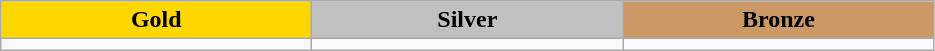<table class="wikitable" style="text-align:left">
<tr align="center">
<td width=200 bgcolor=gold><strong>Gold</strong></td>
<td width=200 bgcolor=silver><strong>Silver</strong></td>
<td width=200 bgcolor=CC9966><strong>Bronze</strong></td>
</tr>
<tr>
<td></td>
<td></td>
<td></td>
</tr>
</table>
